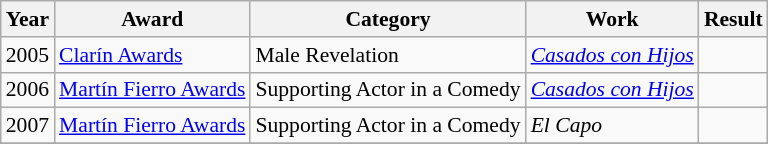<table class="wikitable" style="font-size: 90%;">
<tr>
<th>Year</th>
<th>Award</th>
<th>Category</th>
<th>Work</th>
<th>Result</th>
</tr>
<tr>
<td>2005</td>
<td><a href='#'>Clarín Awards</a></td>
<td>Male Revelation</td>
<td><em><a href='#'>Casados con Hijos</a></em></td>
<td></td>
</tr>
<tr>
<td>2006</td>
<td><a href='#'>Martín Fierro Awards</a></td>
<td>Supporting Actor in a Comedy</td>
<td><em><a href='#'>Casados con Hijos</a></em></td>
<td></td>
</tr>
<tr>
<td>2007</td>
<td><a href='#'>Martín Fierro Awards</a></td>
<td>Supporting Actor in a Comedy</td>
<td><em>El Capo</em></td>
<td></td>
</tr>
<tr>
</tr>
</table>
